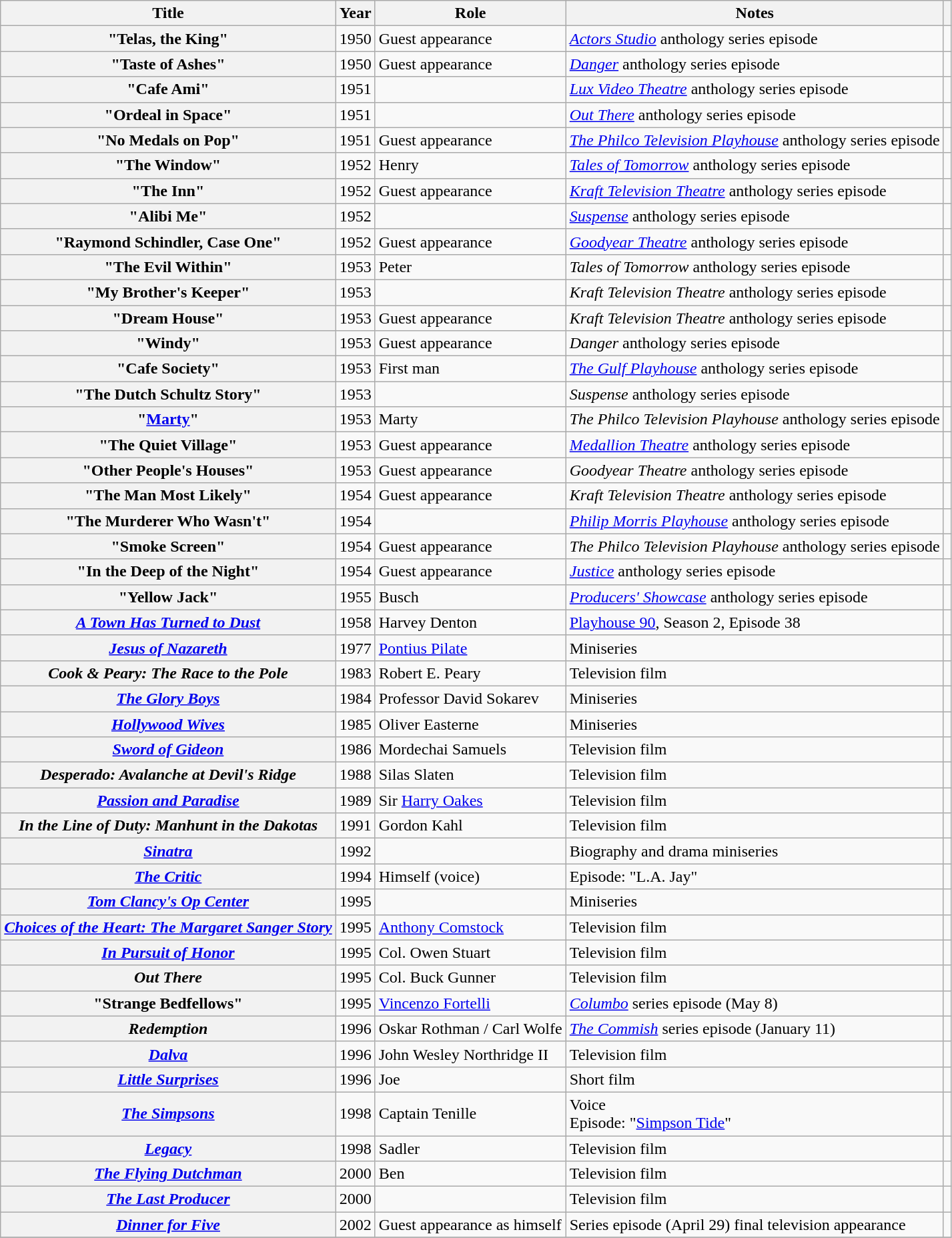<table class="wikitable plainrowheaders sortable" style="margin-right: 0;">
<tr>
<th scope="col">Title</th>
<th scope="col">Year</th>
<th scope="col">Role</th>
<th scope="col" class=>Notes</th>
<th scope="col" class="unsortable"></th>
</tr>
<tr>
<th scope=row>"Telas, the King"</th>
<td>1950</td>
<td>Guest appearance</td>
<td><em><a href='#'>Actors Studio</a></em> anthology series episode</td>
<td style="text-align: center;"></td>
</tr>
<tr>
<th scope=row>"Taste of Ashes"</th>
<td>1950</td>
<td>Guest appearance</td>
<td><em><a href='#'>Danger</a></em> anthology series episode</td>
<td style="text-align: center;"></td>
</tr>
<tr>
<th scope=row>"Cafe Ami"</th>
<td>1951</td>
<td></td>
<td><em><a href='#'>Lux Video Theatre</a></em> anthology series episode</td>
<td style="text-align: center;"></td>
</tr>
<tr>
<th scope=row>"Ordeal in Space"</th>
<td>1951</td>
<td></td>
<td><em><a href='#'>Out There</a></em> anthology series episode</td>
<td style="text-align: center;"></td>
</tr>
<tr>
<th scope=row>"No Medals on Pop"</th>
<td>1951</td>
<td>Guest appearance</td>
<td><em><a href='#'>The Philco Television Playhouse</a></em> anthology series episode</td>
<td style="text-align: center;"></td>
</tr>
<tr>
<th scope=row>"The Window"</th>
<td>1952</td>
<td>Henry</td>
<td><em><a href='#'>Tales of Tomorrow</a></em> anthology series episode</td>
<td style="text-align: center;"></td>
</tr>
<tr>
<th scope=row>"The Inn"</th>
<td>1952</td>
<td>Guest appearance</td>
<td><em><a href='#'>Kraft Television Theatre</a></em> anthology series episode</td>
<td style="text-align: center;"><br></td>
</tr>
<tr>
<th scope=row>"Alibi Me"</th>
<td>1952</td>
<td></td>
<td><em><a href='#'>Suspense</a></em> anthology series episode</td>
<td style="text-align: center;"></td>
</tr>
<tr>
<th scope=row>"Raymond Schindler, Case One"</th>
<td>1952</td>
<td>Guest appearance</td>
<td><em><a href='#'>Goodyear Theatre</a></em> anthology series episode</td>
<td style="text-align: center;"><br></td>
</tr>
<tr>
<th scope=row>"The Evil Within"</th>
<td>1953</td>
<td>Peter</td>
<td><em>Tales of Tomorrow</em> anthology series episode</td>
<td style="text-align: center;"></td>
</tr>
<tr>
<th scope=row>"My Brother's Keeper"</th>
<td>1953</td>
<td></td>
<td><em>Kraft Television Theatre</em> anthology series episode</td>
<td style="text-align: center;"><br></td>
</tr>
<tr>
<th scope=row>"Dream House"</th>
<td>1953</td>
<td>Guest appearance</td>
<td><em>Kraft Television Theatre</em> anthology series episode</td>
<td style="text-align: center;"><br></td>
</tr>
<tr>
<th scope=row>"Windy"</th>
<td>1953</td>
<td>Guest appearance</td>
<td><em>Danger</em> anthology series episode</td>
<td style="text-align: center;"><br></td>
</tr>
<tr>
<th scope=row>"Cafe Society"</th>
<td>1953</td>
<td>First man</td>
<td><em><a href='#'>The Gulf Playhouse</a></em> anthology series episode</td>
<td style="text-align: center;"></td>
</tr>
<tr>
<th scope=row>"The Dutch Schultz Story"</th>
<td>1953</td>
<td></td>
<td><em>Suspense</em> anthology series episode</td>
<td style="text-align: center;"></td>
</tr>
<tr>
<th scope="row">"<a href='#'>Marty</a>"</th>
<td>1953</td>
<td>Marty</td>
<td><em>The Philco Television Playhouse</em> anthology series episode</td>
<td style="text-align: center;"></td>
</tr>
<tr>
<th scope=row>"The Quiet Village"</th>
<td>1953</td>
<td>Guest appearance</td>
<td><em><a href='#'>Medallion Theatre</a></em> anthology series episode</td>
<td style="text-align: center;"><br></td>
</tr>
<tr>
<th scope=row>"Other People's Houses"</th>
<td>1953</td>
<td>Guest appearance</td>
<td><em>Goodyear Theatre</em> anthology series episode</td>
<td style="text-align: center;"><br></td>
</tr>
<tr>
<th scope=row>"The Man Most Likely"</th>
<td>1954</td>
<td>Guest appearance</td>
<td><em>Kraft Television Theatre</em> anthology series episode</td>
<td style="text-align: center;"><br></td>
</tr>
<tr>
<th scope=row>"The Murderer Who Wasn't"</th>
<td>1954</td>
<td></td>
<td><em><a href='#'>Philip Morris Playhouse</a></em> anthology series episode</td>
<td style="text-align: center;"></td>
</tr>
<tr>
<th scope=row>"Smoke Screen"</th>
<td>1954</td>
<td>Guest appearance</td>
<td><em>The Philco Television Playhouse</em> anthology series episode</td>
<td style="text-align: center;"><br></td>
</tr>
<tr>
<th scope=row>"In the Deep of the Night"</th>
<td>1954</td>
<td>Guest appearance</td>
<td><em><a href='#'>Justice</a></em> anthology series episode</td>
<td style="text-align: center;"></td>
</tr>
<tr>
<th scope=row>"Yellow Jack"</th>
<td>1955</td>
<td>Busch</td>
<td><em><a href='#'>Producers' Showcase</a></em> anthology series episode</td>
<td style="text-align: center;"></td>
</tr>
<tr>
<th scope=row><em><a href='#'>A Town Has Turned to Dust</a></em></th>
<td>1958</td>
<td>Harvey Denton</td>
<td><a href='#'>Playhouse 90</a>, Season 2, Episode 38</td>
</tr>
<tr>
<th scope=row><em><a href='#'>Jesus of Nazareth</a></em></th>
<td>1977</td>
<td><a href='#'>Pontius Pilate</a></td>
<td>Miniseries</td>
<td style="text-align: center;"></td>
</tr>
<tr>
<th scope=row><em>Cook & Peary: The Race to the Pole</em></th>
<td>1983</td>
<td>Robert E. Peary</td>
<td>Television film</td>
<td style="text-align: center;"></td>
</tr>
<tr>
<th scope=row><em><a href='#'>The Glory Boys</a></em></th>
<td>1984</td>
<td>Professor David Sokarev</td>
<td>Miniseries</td>
<td style="text-align: center;"></td>
</tr>
<tr>
<th scope=row><em><a href='#'>Hollywood Wives</a></em></th>
<td>1985</td>
<td>Oliver Easterne</td>
<td>Miniseries</td>
<td style="text-align: center;"></td>
</tr>
<tr>
<th scope=row><em><a href='#'>Sword of Gideon</a></em></th>
<td>1986</td>
<td>Mordechai Samuels</td>
<td>Television film</td>
<td style="text-align: center;"></td>
</tr>
<tr>
<th scope=row><em>Desperado: Avalanche at Devil's Ridge</em></th>
<td>1988</td>
<td>Silas Slaten</td>
<td>Television film</td>
<td style="text-align: center;"></td>
</tr>
<tr>
<th scope=row><em><a href='#'>Passion and Paradise</a></em></th>
<td>1989</td>
<td>Sir <a href='#'>Harry Oakes</a></td>
<td>Television film</td>
<td style="text-align: center;"></td>
</tr>
<tr>
<th scope=row><em>In the Line of Duty: Manhunt in the Dakotas</em></th>
<td>1991</td>
<td>Gordon Kahl</td>
<td>Television film</td>
<td style="text-align: center;"></td>
</tr>
<tr>
<th scope=row><em><a href='#'>Sinatra</a></em></th>
<td>1992</td>
<td></td>
<td>Biography and drama miniseries</td>
<td style="text-align: center;"></td>
</tr>
<tr>
<th scope="row"><em><a href='#'>The Critic</a></em></th>
<td>1994</td>
<td>Himself (voice)</td>
<td>Episode: "L.A. Jay"</td>
<td style="text-align: center;"></td>
</tr>
<tr>
<th scope="row"><em><a href='#'>Tom Clancy's Op Center</a></em></th>
<td>1995</td>
<td></td>
<td>Miniseries</td>
<td style="text-align:center;"></td>
</tr>
<tr>
<th scope=row><em><a href='#'>Choices of the Heart: The Margaret Sanger Story</a></em></th>
<td>1995</td>
<td><a href='#'>Anthony Comstock</a></td>
<td>Television film</td>
<td style="text-align: center;"></td>
</tr>
<tr>
<th scope=row><em><a href='#'>In Pursuit of Honor</a></em></th>
<td>1995</td>
<td>Col. Owen Stuart</td>
<td>Television film</td>
<td style="text-align: center;"></td>
</tr>
<tr>
<th scope=row><em>Out There</em></th>
<td>1995</td>
<td>Col. Buck Gunner</td>
<td>Television film</td>
<td style="text-align: center;"></td>
</tr>
<tr>
<th scope=row>"Strange Bedfellows"</th>
<td>1995</td>
<td><a href='#'>Vincenzo Fortelli</a></td>
<td><em><a href='#'>Columbo</a></em> series episode (May 8)</td>
<td style="text-align: center;"></td>
</tr>
<tr>
<th scope=row><em>Redemption</em></th>
<td>1996</td>
<td>Oskar Rothman / Carl Wolfe</td>
<td><em><a href='#'>The Commish</a></em> series episode (January 11)</td>
<td style="text-align: center;"></td>
</tr>
<tr>
<th scope=row><em><a href='#'>Dalva</a></em></th>
<td>1996</td>
<td>John Wesley Northridge II</td>
<td>Television film</td>
<td style="text-align: center;"></td>
</tr>
<tr>
<th scope=row><em><a href='#'>Little Surprises</a></em></th>
<td>1996</td>
<td>Joe</td>
<td>Short film</td>
<td style="text-align: center;"></td>
</tr>
<tr>
<th scope=row><em><a href='#'>The Simpsons</a></em></th>
<td>1998</td>
<td>Captain Tenille</td>
<td>Voice<br>Episode: "<a href='#'>Simpson Tide</a>"</td>
<td style="text-align: center;"></td>
</tr>
<tr>
<th scope="row"><em><a href='#'>Legacy</a></em></th>
<td>1998</td>
<td>Sadler</td>
<td>Television film</td>
<td style="text-align:center;"></td>
</tr>
<tr>
<th scope="row"><em><a href='#'>The Flying Dutchman</a></em></th>
<td>2000</td>
<td>Ben</td>
<td>Television film</td>
<td style="text-align:center;"></td>
</tr>
<tr>
<th scope="row"><em><a href='#'>The Last Producer</a></em></th>
<td>2000</td>
<td></td>
<td>Television film</td>
<td style="text-align:center;"><br></td>
</tr>
<tr>
<th scope=row><em><a href='#'>Dinner for Five</a></em></th>
<td>2002</td>
<td>Guest appearance as himself</td>
<td>Series episode (April 29) final television appearance</td>
<td style="text-align: center;"></td>
</tr>
<tr>
</tr>
</table>
